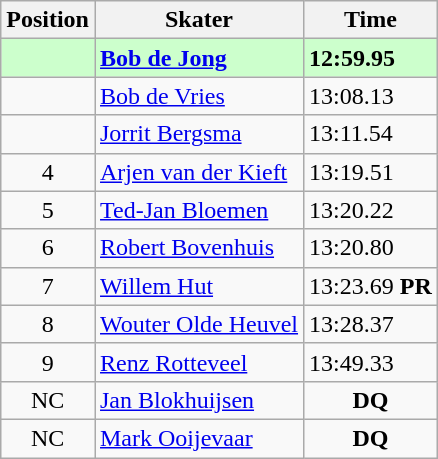<table class="wikitable">
<tr>
<th>Position</th>
<th>Skater</th>
<th>Time</th>
</tr>
<tr bgcolor=ccffcc>
<td align=center></td>
<td><strong><a href='#'>Bob de Jong</a></strong></td>
<td><strong>12:59.95</strong></td>
</tr>
<tr>
<td align=center></td>
<td><a href='#'>Bob de Vries</a></td>
<td>13:08.13</td>
</tr>
<tr>
<td align=center></td>
<td><a href='#'>Jorrit Bergsma</a></td>
<td>13:11.54</td>
</tr>
<tr>
<td align=center>4</td>
<td><a href='#'>Arjen van der Kieft</a></td>
<td>13:19.51</td>
</tr>
<tr>
<td align=center>5</td>
<td><a href='#'>Ted-Jan Bloemen</a></td>
<td>13:20.22</td>
</tr>
<tr>
<td align=center>6</td>
<td><a href='#'>Robert Bovenhuis</a></td>
<td>13:20.80</td>
</tr>
<tr>
<td align=center>7</td>
<td><a href='#'>Willem Hut</a></td>
<td>13:23.69 <strong>PR</strong></td>
</tr>
<tr>
<td align=center>8</td>
<td><a href='#'>Wouter Olde Heuvel</a></td>
<td>13:28.37</td>
</tr>
<tr>
<td align=center>9</td>
<td><a href='#'>Renz Rotteveel</a></td>
<td>13:49.33</td>
</tr>
<tr>
<td align=center>NC</td>
<td><a href='#'>Jan Blokhuijsen</a></td>
<td align=center><strong>DQ</strong></td>
</tr>
<tr>
<td align=center>NC</td>
<td><a href='#'>Mark Ooijevaar</a></td>
<td align=center><strong>DQ</strong></td>
</tr>
</table>
